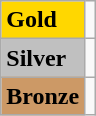<table class="wikitable">
<tr>
<td bgcolor="#ffd700"><strong>Gold</strong></td>
<td></td>
</tr>
<tr>
<td bgcolor="#c0c0c0"><strong>Silver</strong></td>
<td></td>
</tr>
<tr>
<td bgcolor="#cc9966"><strong>Bronze</strong></td>
<td></td>
</tr>
</table>
